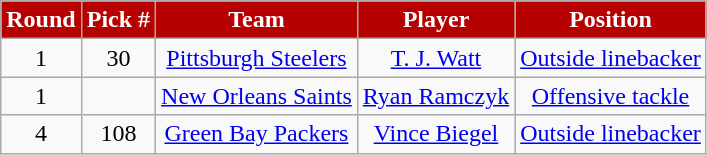<table class="wikitable" style="text-align:center">
<tr>
<th style="background:#B70101; color:white">Round</th>
<th style="background:#B70101; color:white">Pick #</th>
<th style="background:#B70101; color:white">Team</th>
<th style="background:#B70101; color:white">Player</th>
<th style="background:#B70101; color:white">Position</th>
</tr>
<tr>
<td>1</td>
<td>30</td>
<td><a href='#'>Pittsburgh Steelers</a></td>
<td><a href='#'>T. J. Watt</a></td>
<td><a href='#'>Outside linebacker</a></td>
</tr>
<tr>
<td>1</td>
<td></td>
<td><a href='#'>New Orleans Saints</a></td>
<td><a href='#'>Ryan Ramczyk</a></td>
<td><a href='#'>Offensive tackle</a></td>
</tr>
<tr>
<td>4</td>
<td>108</td>
<td><a href='#'>Green Bay Packers</a></td>
<td><a href='#'>Vince Biegel</a></td>
<td><a href='#'>Outside linebacker</a></td>
</tr>
</table>
